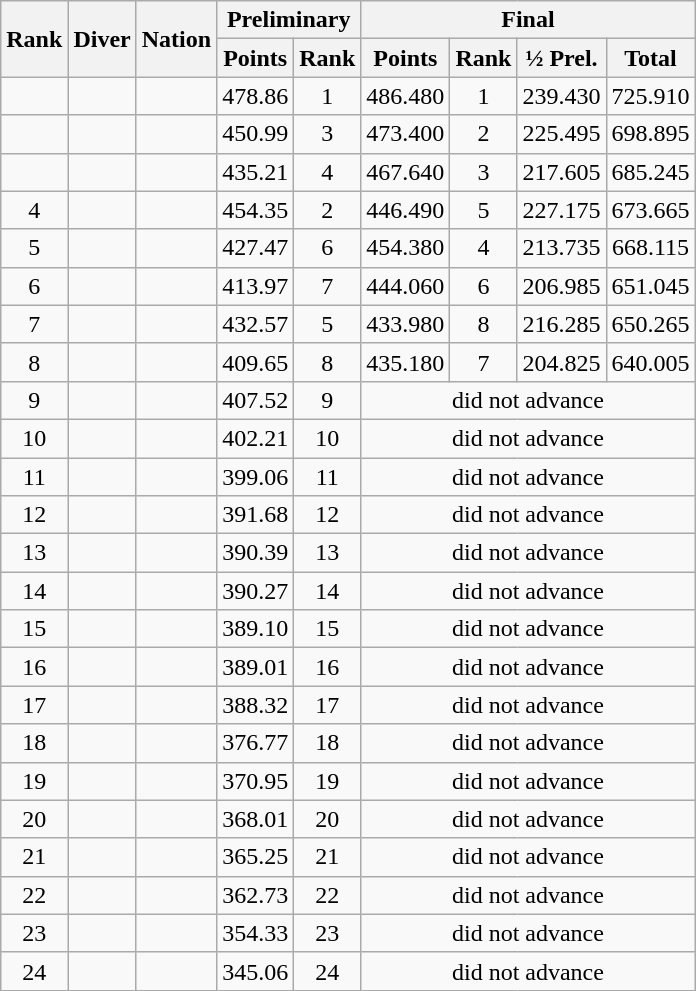<table class="wikitable sortable" style="text-align:center;">
<tr>
<th rowspan=2>Rank</th>
<th rowspan=2>Diver</th>
<th rowspan=2>Nation</th>
<th colspan=2>Preliminary</th>
<th colspan=4>Final</th>
</tr>
<tr>
<th>Points</th>
<th>Rank</th>
<th>Points</th>
<th>Rank</th>
<th>½ Prel.</th>
<th>Total</th>
</tr>
<tr>
<td></td>
<td align=left></td>
<td align=left></td>
<td>478.86</td>
<td>1</td>
<td>486.480</td>
<td>1</td>
<td>239.430</td>
<td>725.910</td>
</tr>
<tr>
<td></td>
<td align=left></td>
<td align=left></td>
<td>450.99</td>
<td>3</td>
<td>473.400</td>
<td>2</td>
<td>225.495</td>
<td>698.895</td>
</tr>
<tr>
<td></td>
<td align=left></td>
<td align=left></td>
<td>435.21</td>
<td>4</td>
<td>467.640</td>
<td>3</td>
<td>217.605</td>
<td>685.245</td>
</tr>
<tr>
<td>4</td>
<td align=left></td>
<td align=left></td>
<td>454.35</td>
<td>2</td>
<td>446.490</td>
<td>5</td>
<td>227.175</td>
<td>673.665</td>
</tr>
<tr>
<td>5</td>
<td align=left></td>
<td align=left></td>
<td>427.47</td>
<td>6</td>
<td>454.380</td>
<td>4</td>
<td>213.735</td>
<td>668.115</td>
</tr>
<tr>
<td>6</td>
<td align=left></td>
<td align=left></td>
<td>413.97</td>
<td>7</td>
<td>444.060</td>
<td>6</td>
<td>206.985</td>
<td>651.045</td>
</tr>
<tr>
<td>7</td>
<td align=left></td>
<td align=left></td>
<td>432.57</td>
<td>5</td>
<td>433.980</td>
<td>8</td>
<td>216.285</td>
<td>650.265</td>
</tr>
<tr>
<td>8</td>
<td align=left></td>
<td align=left></td>
<td>409.65</td>
<td>8</td>
<td>435.180</td>
<td>7</td>
<td>204.825</td>
<td>640.005</td>
</tr>
<tr>
<td>9</td>
<td align=left></td>
<td align=left></td>
<td>407.52</td>
<td>9</td>
<td colspan=4>did not advance</td>
</tr>
<tr>
<td>10</td>
<td align=left></td>
<td align=left></td>
<td>402.21</td>
<td>10</td>
<td colspan=4>did not advance</td>
</tr>
<tr>
<td>11</td>
<td align=left></td>
<td align=left></td>
<td>399.06</td>
<td>11</td>
<td colspan=4>did not advance</td>
</tr>
<tr>
<td>12</td>
<td align=left></td>
<td align=left></td>
<td>391.68</td>
<td>12</td>
<td colspan=4>did not advance</td>
</tr>
<tr>
<td>13</td>
<td align=left></td>
<td align=left></td>
<td>390.39</td>
<td>13</td>
<td colspan=4>did not advance</td>
</tr>
<tr>
<td>14</td>
<td align=left></td>
<td align=left></td>
<td>390.27</td>
<td>14</td>
<td colspan=4>did not advance</td>
</tr>
<tr>
<td>15</td>
<td align=left></td>
<td align=left></td>
<td>389.10</td>
<td>15</td>
<td colspan=4>did not advance</td>
</tr>
<tr>
<td>16</td>
<td align=left></td>
<td align=left></td>
<td>389.01</td>
<td>16</td>
<td colspan=4>did not advance</td>
</tr>
<tr>
<td>17</td>
<td align=left></td>
<td align=left></td>
<td>388.32</td>
<td>17</td>
<td colspan=4>did not advance</td>
</tr>
<tr>
<td>18</td>
<td align=left></td>
<td align=left></td>
<td>376.77</td>
<td>18</td>
<td colspan=4>did not advance</td>
</tr>
<tr>
<td>19</td>
<td align=left></td>
<td align=left></td>
<td>370.95</td>
<td>19</td>
<td colspan=4>did not advance</td>
</tr>
<tr>
<td>20</td>
<td align=left></td>
<td align=left></td>
<td>368.01</td>
<td>20</td>
<td colspan=4>did not advance</td>
</tr>
<tr>
<td>21</td>
<td align=left></td>
<td align=left></td>
<td>365.25</td>
<td>21</td>
<td colspan=4>did not advance</td>
</tr>
<tr>
<td>22</td>
<td align=left></td>
<td align=left></td>
<td>362.73</td>
<td>22</td>
<td colspan=4>did not advance</td>
</tr>
<tr>
<td>23</td>
<td align=left></td>
<td align=left></td>
<td>354.33</td>
<td>23</td>
<td colspan=4>did not advance</td>
</tr>
<tr>
<td>24</td>
<td align=left></td>
<td align=left></td>
<td>345.06</td>
<td>24</td>
<td colspan=4>did not advance</td>
</tr>
</table>
